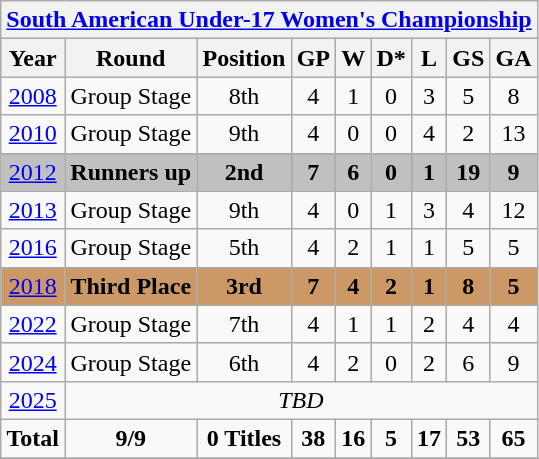<table class="wikitable" style="text-align: center;">
<tr>
<th colspan=9><a href='#'>South American Under-17 Women's Championship</a></th>
</tr>
<tr>
<th>Year</th>
<th>Round</th>
<th>Position</th>
<th>GP</th>
<th>W</th>
<th>D*</th>
<th>L</th>
<th>GS</th>
<th>GA</th>
</tr>
<tr>
<td> <a href='#'>2008</a></td>
<td>Group Stage</td>
<td>8th</td>
<td>4</td>
<td>1</td>
<td>0</td>
<td>3</td>
<td>5</td>
<td>8</td>
</tr>
<tr>
<td> <a href='#'>2010</a></td>
<td>Group Stage</td>
<td>9th</td>
<td>4</td>
<td>0</td>
<td>0</td>
<td>4</td>
<td>2</td>
<td>13</td>
</tr>
<tr bgcolor=silver>
<td> <a href='#'>2012</a></td>
<td><strong>Runners up</strong></td>
<td><strong>2nd</strong></td>
<td><strong>7</strong></td>
<td><strong>6</strong></td>
<td><strong>0</strong></td>
<td><strong>1</strong></td>
<td><strong>19</strong></td>
<td><strong>9</strong></td>
</tr>
<tr>
<td> <a href='#'>2013</a></td>
<td>Group Stage</td>
<td>9th</td>
<td>4</td>
<td>0</td>
<td>1</td>
<td>3</td>
<td>4</td>
<td>12</td>
</tr>
<tr>
<td> <a href='#'>2016</a></td>
<td>Group Stage</td>
<td>5th</td>
<td>4</td>
<td>2</td>
<td>1</td>
<td>1</td>
<td>5</td>
<td>5</td>
</tr>
<tr style="background:#cc9966;">
<td> <a href='#'>2018</a></td>
<td><strong>Third Place</strong></td>
<td><strong>3rd</strong></td>
<td><strong>7</strong></td>
<td><strong>4</strong></td>
<td><strong>2</strong></td>
<td><strong>1</strong></td>
<td><strong>8</strong></td>
<td><strong>5</strong></td>
</tr>
<tr>
<td> <a href='#'>2022</a></td>
<td>Group Stage</td>
<td>7th</td>
<td>4</td>
<td>1</td>
<td>1</td>
<td>2</td>
<td>4</td>
<td>4</td>
</tr>
<tr>
<td> <a href='#'>2024</a></td>
<td>Group Stage</td>
<td>6th</td>
<td>4</td>
<td>2</td>
<td>0</td>
<td>2</td>
<td>6</td>
<td>9</td>
</tr>
<tr>
<td> <a href='#'>2025</a></td>
<td colspan=8><em>TBD</em></td>
</tr>
<tr>
<td><strong>Total</strong></td>
<td><strong>9/9</strong></td>
<td><strong>0 Titles</strong></td>
<td><strong>38</strong></td>
<td><strong>16</strong></td>
<td><strong>5</strong></td>
<td><strong>17</strong></td>
<td><strong>53</strong></td>
<td><strong>65</strong></td>
</tr>
<tr>
</tr>
</table>
